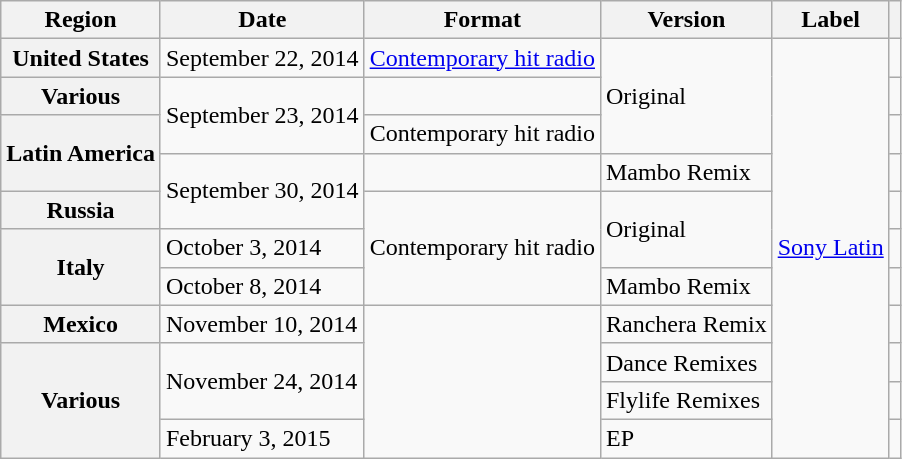<table class="wikitable plainrowheaders">
<tr>
<th scope="col">Region</th>
<th scope="col">Date</th>
<th scope="col">Format</th>
<th scope="col">Version</th>
<th scope="col">Label</th>
<th scope="col"></th>
</tr>
<tr>
<th scope="row">United States</th>
<td>September 22, 2014</td>
<td><a href='#'>Contemporary hit radio</a></td>
<td rowspan="3">Original</td>
<td rowspan="11"><a href='#'>Sony Latin</a></td>
<td style="text-align:center;"></td>
</tr>
<tr>
<th scope="row">Various</th>
<td rowspan="2">September 23, 2014</td>
<td></td>
<td style="text-align:center;"></td>
</tr>
<tr>
<th scope="row" rowspan="2">Latin America</th>
<td>Contemporary hit radio</td>
<td style="text-align:center;"></td>
</tr>
<tr>
<td rowspan="2">September 30, 2014</td>
<td></td>
<td>Mambo Remix</td>
<td style="text-align:center;"></td>
</tr>
<tr>
<th scope="row">Russia</th>
<td rowspan="3">Contemporary hit radio</td>
<td rowspan="2">Original</td>
<td style="text-align:center;"></td>
</tr>
<tr>
<th scope="row" rowspan="2">Italy</th>
<td>October 3, 2014</td>
<td style="text-align:center;"></td>
</tr>
<tr>
<td>October 8, 2014</td>
<td>Mambo Remix</td>
<td style="text-align:center;"></td>
</tr>
<tr>
<th scope="row">Mexico</th>
<td>November 10, 2014</td>
<td rowspan="4"></td>
<td>Ranchera Remix</td>
<td style="text-align:center;"></td>
</tr>
<tr>
<th scope="row" rowspan="3">Various</th>
<td rowspan="2">November 24, 2014</td>
<td>Dance Remixes</td>
<td style="text-align:center;"></td>
</tr>
<tr>
<td>Flylife Remixes</td>
<td style="text-align:center;"></td>
</tr>
<tr>
<td>February 3, 2015</td>
<td>EP</td>
<td style="text-align:center;"></td>
</tr>
</table>
